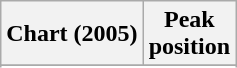<table class="wikitable sortable plainrowheaders" style="text-align:center">
<tr>
<th scope="col">Chart (2005)</th>
<th scope="col">Peak<br> position</th>
</tr>
<tr>
</tr>
<tr>
</tr>
<tr>
</tr>
<tr>
</tr>
</table>
